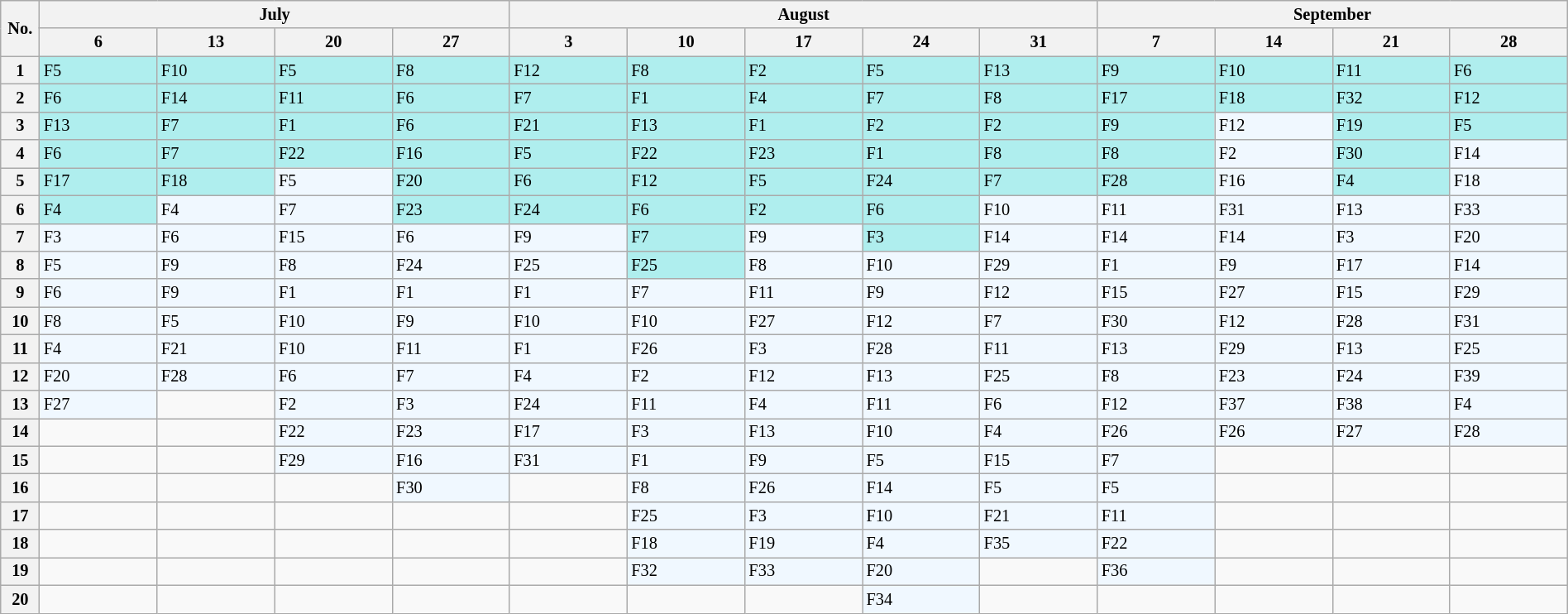<table class="wikitable" style="font-size: 85%; width: 100%">
<tr>
<th rowspan=2 width=25>No.</th>
<th colspan=4>July</th>
<th colspan=5>August</th>
<th colspan=4>September</th>
</tr>
<tr>
<th>6</th>
<th>13</th>
<th>20</th>
<th>27</th>
<th>3</th>
<th>10</th>
<th>17</th>
<th>24</th>
<th>31</th>
<th>7</th>
<th>14</th>
<th>21</th>
<th>28</th>
</tr>
<tr>
<th>1</th>
<td style="background:#afeeee;"> F5</td>
<td style="background:#afeeee;"> F10</td>
<td style="background:#afeeee;"> F5</td>
<td style="background:#afeeee;"> F8</td>
<td style="background:#afeeee;"> F12</td>
<td style="background:#afeeee;"> F8</td>
<td style="background:#afeeee;"> F2</td>
<td style="background:#afeeee;"> F5</td>
<td style="background:#afeeee;"> F13</td>
<td style="background:#afeeee;"> F9</td>
<td style="background:#afeeee;"> F10</td>
<td style="background:#afeeee;"> F11</td>
<td style="background:#afeeee;"> F6</td>
</tr>
<tr>
<th>2</th>
<td style="background:#afeeee;"> F6</td>
<td style="background:#afeeee;"> F14</td>
<td style="background:#afeeee;"> F11</td>
<td style="background:#afeeee;"> F6</td>
<td style="background:#afeeee;"> F7</td>
<td style="background:#afeeee;"> F1</td>
<td style="background:#afeeee;"> F4</td>
<td style="background:#afeeee;"> F7</td>
<td style="background:#afeeee;"> F8</td>
<td style="background:#afeeee;"> F17</td>
<td style="background:#afeeee;"> F18</td>
<td style="background:#afeeee;"> F32</td>
<td style="background:#afeeee;"> F12</td>
</tr>
<tr>
<th>3</th>
<td style="background:#afeeee;"> F13</td>
<td style="background:#afeeee;"> F7</td>
<td style="background:#afeeee;"> F1</td>
<td style="background:#afeeee;"> F6</td>
<td style="background:#afeeee;"> F21</td>
<td style="background:#afeeee;"> F13</td>
<td style="background:#afeeee;"> F1</td>
<td style="background:#afeeee;"> F2</td>
<td style="background:#afeeee;"> F2</td>
<td style="background:#afeeee;"> F9</td>
<td style="background:#f0f8ff;"> F12</td>
<td style="background:#afeeee;"> F19</td>
<td style="background:#afeeee;"> F5</td>
</tr>
<tr>
<th>4</th>
<td style="background:#afeeee;"> F6</td>
<td style="background:#afeeee;"> F7</td>
<td style="background:#afeeee;"> F22</td>
<td style="background:#afeeee;"> F16</td>
<td style="background:#afeeee;"> F5</td>
<td style="background:#afeeee;"> F22</td>
<td style="background:#afeeee;"> F23</td>
<td style="background:#afeeee;"> F1</td>
<td style="background:#afeeee;"> F8</td>
<td style="background:#afeeee;"> F8</td>
<td style="background:#f0f8ff;"> F2</td>
<td style="background:#afeeee;"> F30</td>
<td style="background:#f0f8ff;"> F14</td>
</tr>
<tr>
<th>5</th>
<td style="background:#afeeee;"> F17</td>
<td style="background:#afeeee;"> F18</td>
<td style="background:#f0f8ff;"> F5</td>
<td style="background:#afeeee;"> F20</td>
<td style="background:#afeeee;"> F6</td>
<td style="background:#afeeee;"> F12</td>
<td style="background:#afeeee;"> F5</td>
<td style="background:#afeeee;"> F24</td>
<td style="background:#afeeee;"> F7</td>
<td style="background:#afeeee;"> F28</td>
<td style="background:#f0f8ff;"> F16</td>
<td style="background:#afeeee;"> F4</td>
<td style="background:#f0f8ff;"> F18</td>
</tr>
<tr>
<th>6</th>
<td style="background:#afeeee;"> F4</td>
<td style="background:#f0f8ff;"> F4</td>
<td style="background:#f0f8ff;"> F7</td>
<td style="background:#afeeee;"> F23</td>
<td style="background:#afeeee;"> F24</td>
<td style="background:#afeeee;"> F6</td>
<td style="background:#afeeee;"> F2</td>
<td style="background:#afeeee;"> F6</td>
<td style="background:#f0f8ff;"> F10</td>
<td style="background:#f0f8ff;"> F11</td>
<td style="background:#f0f8ff;"> F31</td>
<td style="background:#f0f8ff;"> F13</td>
<td style="background:#f0f8ff;"> F33</td>
</tr>
<tr>
<th>7</th>
<td style="background:#f0f8ff;"> F3</td>
<td style="background:#f0f8ff;"> F6</td>
<td style="background:#f0f8ff;"> F15</td>
<td style="background:#f0f8ff;"> F6</td>
<td style="background:#f0f8ff;"> F9</td>
<td style="background:#afeeee;"> F7</td>
<td style="background:#f0f8ff;"> F9</td>
<td style="background:#afeeee;"> F3</td>
<td style="background:#f0f8ff;"> F14</td>
<td style="background:#f0f8ff;"> F14</td>
<td style="background:#f0f8ff;"> F14</td>
<td style="background:#f0f8ff;"> F3</td>
<td style="background:#f0f8ff;"> F20</td>
</tr>
<tr>
<th>8</th>
<td style="background:#f0f8ff;"> F5</td>
<td style="background:#f0f8ff;"> F9</td>
<td style="background:#f0f8ff;"> F8</td>
<td style="background:#f0f8ff;"> F24</td>
<td style="background:#f0f8ff;"> F25</td>
<td style="background:#afeeee;"> F25</td>
<td style="background:#f0f8ff;"> F8</td>
<td style="background:#f0f8ff;"> F10</td>
<td style="background:#f0f8ff;"> F29</td>
<td style="background:#f0f8ff;"> F1</td>
<td style="background:#f0f8ff;"> F9</td>
<td style="background:#f0f8ff;"> F17</td>
<td style="background:#f0f8ff;"> F14</td>
</tr>
<tr>
<th>9</th>
<td style="background:#f0f8ff;"> F6</td>
<td style="background:#f0f8ff;"> F9</td>
<td style="background:#f0f8ff;"> F1</td>
<td style="background:#f0f8ff;"> F1</td>
<td style="background:#f0f8ff;"> F1</td>
<td style="background:#f0f8ff;"> F7</td>
<td style="background:#f0f8ff;"> F11</td>
<td style="background:#f0f8ff;"> F9</td>
<td style="background:#f0f8ff;"> F12</td>
<td style="background:#f0f8ff;"> F15</td>
<td style="background:#f0f8ff;"> F27</td>
<td style="background:#f0f8ff;"> F15</td>
<td style="background:#f0f8ff;"> F29</td>
</tr>
<tr>
<th>10</th>
<td style="background:#f0f8ff;"> F8</td>
<td style="background:#f0f8ff;"> F5</td>
<td style="background:#f0f8ff;"> F10</td>
<td style="background:#f0f8ff;"> F9</td>
<td style="background:#f0f8ff;"> F10</td>
<td style="background:#f0f8ff;"> F10</td>
<td style="background:#f0f8ff;"> F27</td>
<td style="background:#f0f8ff;"> F12</td>
<td style="background:#f0f8ff;"> F7</td>
<td style="background:#f0f8ff;"> F30</td>
<td style="background:#f0f8ff;"> F12</td>
<td style="background:#f0f8ff;"> F28</td>
<td style="background:#f0f8ff;"> F31</td>
</tr>
<tr>
<th>11</th>
<td style="background:#f0f8ff;"> F4</td>
<td style="background:#f0f8ff;"> F21</td>
<td style="background:#f0f8ff;"> F10</td>
<td style="background:#f0f8ff;"> F11</td>
<td style="background:#f0f8ff;"> F1</td>
<td style="background:#f0f8ff;"> F26</td>
<td style="background:#f0f8ff;"> F3</td>
<td style="background:#f0f8ff;"> F28</td>
<td style="background:#f0f8ff;"> F11</td>
<td style="background:#f0f8ff;"> F13</td>
<td style="background:#f0f8ff;"> F29</td>
<td style="background:#f0f8ff;"> F13</td>
<td style="background:#f0f8ff;"> F25</td>
</tr>
<tr>
<th>12</th>
<td style="background:#f0f8ff;"> F20</td>
<td style="background:#f0f8ff;"> F28</td>
<td style="background:#f0f8ff;"> F6</td>
<td style="background:#f0f8ff;"> F7</td>
<td style="background:#f0f8ff;"> F4</td>
<td style="background:#f0f8ff;"> F2</td>
<td style="background:#f0f8ff;"> F12</td>
<td style="background:#f0f8ff;"> F13</td>
<td style="background:#f0f8ff;"> F25</td>
<td style="background:#f0f8ff;"> F8</td>
<td style="background:#f0f8ff;"> F23</td>
<td style="background:#f0f8ff;"> F24</td>
<td style="background:#f0f8ff;"> F39</td>
</tr>
<tr>
<th>13</th>
<td style="background:#f0f8ff;"> F27</td>
<td></td>
<td style="background:#f0f8ff;"> F2</td>
<td style="background:#f0f8ff;"> F3</td>
<td style="background:#f0f8ff;"> F24</td>
<td style="background:#f0f8ff;"> F11</td>
<td style="background:#f0f8ff;"> F4</td>
<td style="background:#f0f8ff;"> F11</td>
<td style="background:#f0f8ff;"> F6</td>
<td style="background:#f0f8ff;"> F12</td>
<td style="background:#f0f8ff;"> F37</td>
<td style="background:#f0f8ff;"> F38</td>
<td style="background:#f0f8ff;"> F4</td>
</tr>
<tr>
<th>14</th>
<td></td>
<td></td>
<td style="background:#f0f8ff;"> F22</td>
<td style="background:#f0f8ff;"> F23</td>
<td style="background:#f0f8ff;"> F17</td>
<td style="background:#f0f8ff;"> F3</td>
<td style="background:#f0f8ff;"> F13</td>
<td style="background:#f0f8ff;"> F10</td>
<td style="background:#f0f8ff;"> F4</td>
<td style="background:#f0f8ff;"> F26</td>
<td style="background:#f0f8ff;"> F26</td>
<td style="background:#f0f8ff;"> F27</td>
<td style="background:#f0f8ff;"> F28</td>
</tr>
<tr>
<th>15</th>
<td></td>
<td></td>
<td style="background:#f0f8ff;"> F29</td>
<td style="background:#f0f8ff;"> F16</td>
<td style="background:#f0f8ff;"> F31</td>
<td style="background:#f0f8ff;"> F1</td>
<td style="background:#f0f8ff;"> F9</td>
<td style="background:#f0f8ff;"> F5</td>
<td style="background:#f0f8ff;"> F15</td>
<td style="background:#f0f8ff;"> F7</td>
<td></td>
<td></td>
<td></td>
</tr>
<tr>
<th>16</th>
<td></td>
<td></td>
<td></td>
<td style="background:#f0f8ff;"> F30</td>
<td></td>
<td style="background:#f0f8ff;"> F8</td>
<td style="background:#f0f8ff;"> F26</td>
<td style="background:#f0f8ff;"> F14</td>
<td style="background:#f0f8ff;"> F5</td>
<td style="background:#f0f8ff;"> F5</td>
<td></td>
<td></td>
<td></td>
</tr>
<tr>
<th>17</th>
<td></td>
<td></td>
<td></td>
<td></td>
<td></td>
<td style="background:#f0f8ff;"> F25</td>
<td style="background:#f0f8ff;"> F3</td>
<td style="background:#f0f8ff;"> F10</td>
<td style="background:#f0f8ff;"> F21</td>
<td style="background:#f0f8ff;"> F11</td>
<td></td>
<td></td>
<td></td>
</tr>
<tr>
<th>18</th>
<td></td>
<td></td>
<td></td>
<td></td>
<td></td>
<td style="background:#f0f8ff;"> F18</td>
<td style="background:#f0f8ff;"> F19</td>
<td style="background:#f0f8ff;"> F4</td>
<td style="background:#f0f8ff;"> F35</td>
<td style="background:#f0f8ff;"> F22</td>
<td></td>
<td></td>
<td></td>
</tr>
<tr>
<th>19</th>
<td></td>
<td></td>
<td></td>
<td></td>
<td></td>
<td style="background:#f0f8ff;"> F32</td>
<td style="background:#f0f8ff;"> F33</td>
<td style="background:#f0f8ff;"> F20</td>
<td></td>
<td style="background:#f0f8ff;"> F36</td>
<td></td>
<td></td>
<td></td>
</tr>
<tr>
<th>20</th>
<td></td>
<td></td>
<td></td>
<td></td>
<td></td>
<td></td>
<td></td>
<td style="background:#f0f8ff;"> F34</td>
<td></td>
<td></td>
<td></td>
<td></td>
<td></td>
</tr>
</table>
